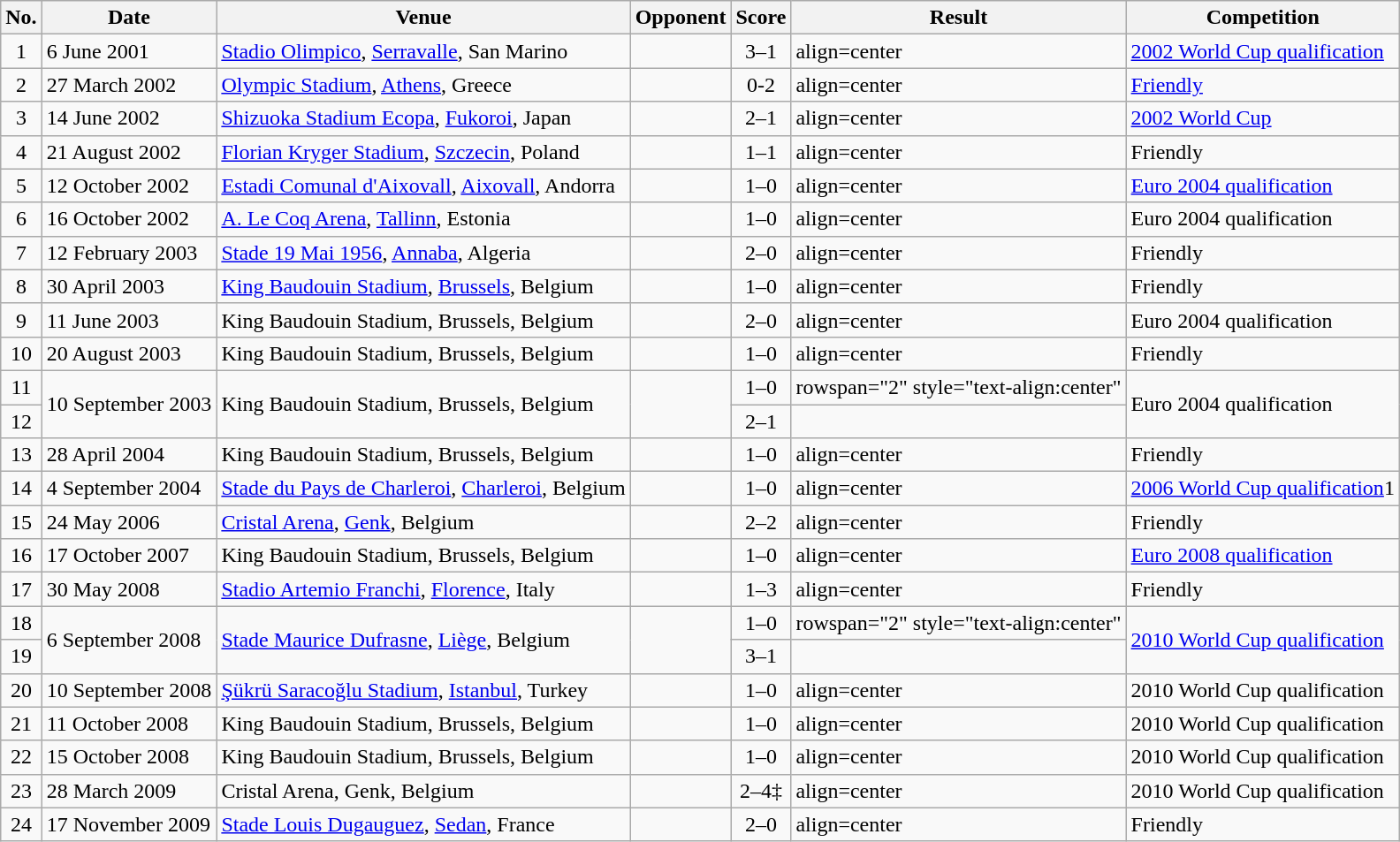<table class="wikitable sortable">
<tr>
<th scope="col">No.</th>
<th scope="col">Date</th>
<th scope="col">Venue</th>
<th scope="col">Opponent</th>
<th scope="col">Score</th>
<th scope="col">Result</th>
<th scope="col">Competition</th>
</tr>
<tr>
<td align="center">1</td>
<td>6 June 2001</td>
<td><a href='#'>Stadio Olimpico</a>, <a href='#'>Serravalle</a>, San Marino</td>
<td></td>
<td align="center">3–1</td>
<td>align=center </td>
<td><a href='#'>2002 World Cup qualification</a></td>
</tr>
<tr>
<td align="center">2</td>
<td>27 March 2002</td>
<td><a href='#'>Olympic Stadium</a>, <a href='#'>Athens</a>, Greece</td>
<td></td>
<td align="center">0-2</td>
<td>align=center </td>
<td><a href='#'>Friendly</a></td>
</tr>
<tr>
<td align="center">3</td>
<td>14 June 2002</td>
<td><a href='#'>Shizuoka Stadium Ecopa</a>, <a href='#'>Fukoroi</a>, Japan</td>
<td></td>
<td align="center">2–1</td>
<td>align=center </td>
<td><a href='#'>2002 World Cup</a></td>
</tr>
<tr>
<td align="center">4</td>
<td>21 August 2002</td>
<td><a href='#'>Florian Kryger Stadium</a>, <a href='#'>Szczecin</a>, Poland</td>
<td></td>
<td align="center">1–1</td>
<td>align=center </td>
<td>Friendly</td>
</tr>
<tr>
<td align="center">5</td>
<td>12 October 2002</td>
<td><a href='#'>Estadi Comunal d'Aixovall</a>, <a href='#'>Aixovall</a>, Andorra</td>
<td></td>
<td align="center">1–0</td>
<td>align=center </td>
<td><a href='#'>Euro 2004 qualification</a></td>
</tr>
<tr>
<td align="center">6</td>
<td>16 October 2002</td>
<td><a href='#'>A. Le Coq Arena</a>, <a href='#'>Tallinn</a>, Estonia</td>
<td></td>
<td align="center">1–0</td>
<td>align=center </td>
<td>Euro 2004 qualification</td>
</tr>
<tr>
<td align="center">7</td>
<td>12 February 2003</td>
<td><a href='#'>Stade 19 Mai 1956</a>, <a href='#'>Annaba</a>, Algeria</td>
<td></td>
<td align="center">2–0</td>
<td>align=center </td>
<td>Friendly</td>
</tr>
<tr>
<td align="center">8</td>
<td>30 April 2003</td>
<td><a href='#'>King Baudouin Stadium</a>, <a href='#'>Brussels</a>, Belgium</td>
<td></td>
<td align="center">1–0</td>
<td>align=center </td>
<td>Friendly</td>
</tr>
<tr>
<td align="center">9</td>
<td>11 June 2003</td>
<td>King Baudouin Stadium, Brussels, Belgium</td>
<td></td>
<td align="center">2–0</td>
<td>align=center </td>
<td>Euro 2004 qualification</td>
</tr>
<tr>
<td align="center">10</td>
<td>20 August 2003</td>
<td>King Baudouin Stadium, Brussels, Belgium</td>
<td></td>
<td align="center">1–0</td>
<td>align=center </td>
<td>Friendly</td>
</tr>
<tr>
<td align="center">11</td>
<td rowspan="2">10 September 2003</td>
<td rowspan="2">King Baudouin Stadium, Brussels, Belgium</td>
<td rowspan="2"></td>
<td align="center">1–0</td>
<td>rowspan="2" style="text-align:center" </td>
<td rowspan="2">Euro 2004 qualification</td>
</tr>
<tr>
<td align="center">12</td>
<td align="center">2–1</td>
</tr>
<tr>
<td align="center">13</td>
<td>28 April 2004</td>
<td>King Baudouin Stadium, Brussels, Belgium</td>
<td></td>
<td align="center">1–0</td>
<td>align=center </td>
<td>Friendly</td>
</tr>
<tr>
<td align="center">14</td>
<td>4 September 2004</td>
<td><a href='#'>Stade du Pays de Charleroi</a>, <a href='#'>Charleroi</a>, Belgium</td>
<td></td>
<td align="center">1–0</td>
<td>align=center </td>
<td><a href='#'>2006 World Cup qualification</a>1</td>
</tr>
<tr>
<td align="center">15</td>
<td>24 May 2006</td>
<td><a href='#'>Cristal Arena</a>, <a href='#'>Genk</a>, Belgium</td>
<td></td>
<td align="center">2–2</td>
<td>align=center </td>
<td>Friendly</td>
</tr>
<tr>
<td align="center">16</td>
<td>17 October 2007</td>
<td>King Baudouin Stadium, Brussels, Belgium</td>
<td></td>
<td align="center">1–0</td>
<td>align=center </td>
<td><a href='#'>Euro 2008 qualification</a></td>
</tr>
<tr>
<td align="center">17</td>
<td>30 May 2008</td>
<td><a href='#'>Stadio Artemio Franchi</a>, <a href='#'>Florence</a>, Italy</td>
<td></td>
<td align="center">1–3</td>
<td>align=center </td>
<td>Friendly</td>
</tr>
<tr>
<td align="center">18</td>
<td rowspan="2">6 September 2008</td>
<td rowspan="2"><a href='#'>Stade Maurice Dufrasne</a>, <a href='#'>Liège</a>, Belgium</td>
<td rowspan="2"></td>
<td align="center">1–0</td>
<td>rowspan="2" style="text-align:center" </td>
<td rowspan="2"><a href='#'>2010 World Cup qualification</a></td>
</tr>
<tr>
<td align="center">19</td>
<td align="center">3–1</td>
</tr>
<tr>
<td align="center">20</td>
<td>10 September 2008</td>
<td><a href='#'>Şükrü Saracoğlu Stadium</a>, <a href='#'>Istanbul</a>, Turkey</td>
<td></td>
<td align="center">1–0</td>
<td>align=center </td>
<td>2010 World Cup qualification</td>
</tr>
<tr>
<td align="center">21</td>
<td>11 October 2008</td>
<td>King Baudouin Stadium, Brussels, Belgium</td>
<td></td>
<td align="center">1–0</td>
<td>align=center </td>
<td>2010 World Cup qualification</td>
</tr>
<tr>
<td align="center">22</td>
<td>15 October 2008</td>
<td>King Baudouin Stadium, Brussels, Belgium</td>
<td></td>
<td align="center">1–0</td>
<td>align=center </td>
<td>2010 World Cup qualification</td>
</tr>
<tr>
<td align="center">23</td>
<td>28 March 2009</td>
<td>Cristal Arena, Genk, Belgium</td>
<td></td>
<td align="center">2–4‡</td>
<td>align=center </td>
<td>2010 World Cup qualification</td>
</tr>
<tr>
<td align="center">24</td>
<td>17 November 2009</td>
<td><a href='#'>Stade Louis Dugauguez</a>, <a href='#'>Sedan</a>, France</td>
<td></td>
<td align="center">2–0</td>
<td>align=center </td>
<td>Friendly</td>
</tr>
</table>
